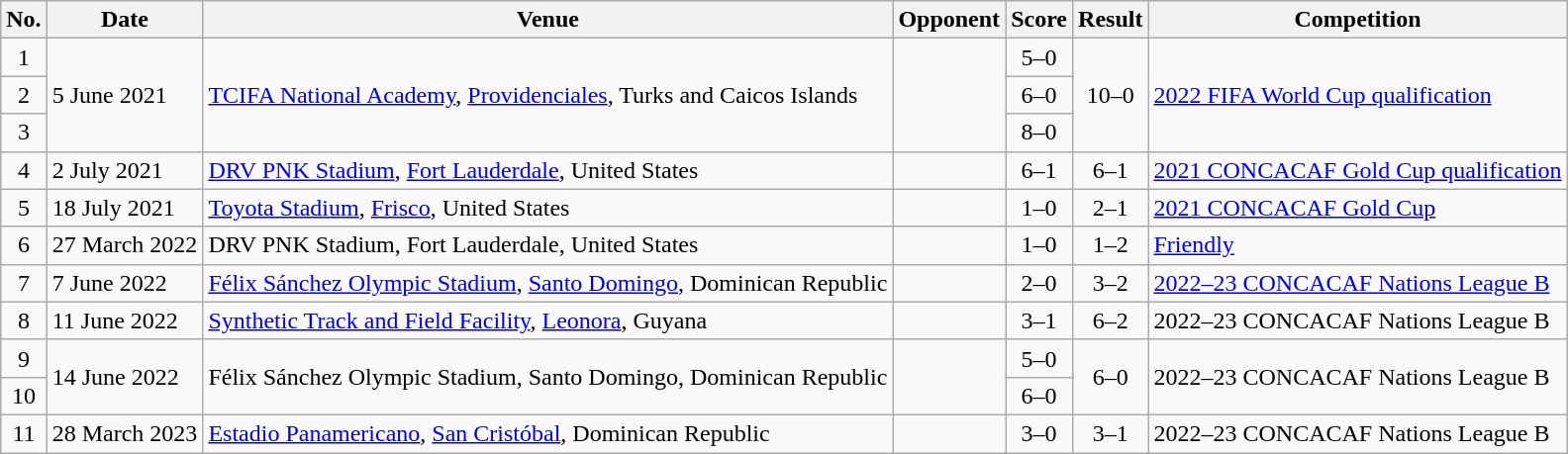<table class="wikitable">
<tr>
<th>No.</th>
<th>Date</th>
<th>Venue</th>
<th>Opponent</th>
<th>Score</th>
<th>Result</th>
<th>Competition</th>
</tr>
<tr>
<td align=center>1</td>
<td rowspan=3>5 June 2021</td>
<td rowspan=3><a href='#'>TCIFA National Academy</a>, <a href='#'>Providenciales</a>, Turks and Caicos Islands</td>
<td rowspan=3></td>
<td align=center>5–0</td>
<td rowspan=3 align=center>10–0</td>
<td rowspan=3><a href='#'>2022 FIFA World Cup qualification</a></td>
</tr>
<tr>
<td align=center>2</td>
<td align=center>6–0</td>
</tr>
<tr>
<td align=center>3</td>
<td align=center>8–0</td>
</tr>
<tr>
<td align=center>4</td>
<td>2 July 2021</td>
<td><a href='#'>DRV PNK Stadium</a>, <a href='#'>Fort Lauderdale</a>, United States</td>
<td></td>
<td align=center>6–1</td>
<td align=center>6–1</td>
<td><a href='#'>2021 CONCACAF Gold Cup qualification</a></td>
</tr>
<tr>
<td align=center>5</td>
<td>18 July 2021</td>
<td><a href='#'>Toyota Stadium</a>, <a href='#'>Frisco</a>, United States</td>
<td></td>
<td align=center>1–0</td>
<td align=center>2–1</td>
<td><a href='#'>2021 CONCACAF Gold Cup</a></td>
</tr>
<tr>
<td align=center>6</td>
<td>27 March 2022</td>
<td>DRV PNK Stadium, Fort Lauderdale, United States</td>
<td></td>
<td align=center>1–0</td>
<td align=center>1–2</td>
<td><a href='#'>Friendly</a></td>
</tr>
<tr>
<td align=center>7</td>
<td>7 June 2022</td>
<td><a href='#'>Félix Sánchez Olympic Stadium</a>, <a href='#'>Santo Domingo</a>, Dominican Republic</td>
<td></td>
<td align=center>2–0</td>
<td align=center>3–2</td>
<td><a href='#'>2022–23 CONCACAF Nations League B</a></td>
</tr>
<tr>
<td align=center>8</td>
<td>11 June 2022</td>
<td><a href='#'>Synthetic Track and Field Facility</a>, <a href='#'>Leonora</a>, Guyana</td>
<td></td>
<td align=center>3–1</td>
<td align=center>6–2</td>
<td>2022–23 CONCACAF Nations League B</td>
</tr>
<tr>
<td align=center>9</td>
<td rowspan=2>14 June 2022</td>
<td rowspan=2>Félix Sánchez Olympic Stadium, Santo Domingo, Dominican Republic</td>
<td rowspan=2></td>
<td align=center>5–0</td>
<td rowspan=2 align=center>6–0</td>
<td rowspan=2>2022–23 CONCACAF Nations League B</td>
</tr>
<tr>
<td align=center>10</td>
<td align=center>6–0</td>
</tr>
<tr>
<td align=center>11</td>
<td>28 March 2023</td>
<td><a href='#'>Estadio Panamericano</a>, <a href='#'>San Cristóbal</a>, Dominican Republic</td>
<td></td>
<td align=center>3–0</td>
<td align=center>3–1</td>
<td>2022–23 CONCACAF Nations League B</td>
</tr>
</table>
